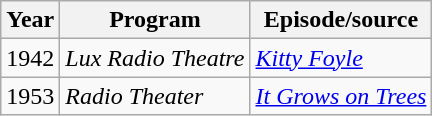<table class="wikitable">
<tr>
<th>Year</th>
<th>Program</th>
<th>Episode/source</th>
</tr>
<tr>
<td>1942</td>
<td><em>Lux Radio Theatre</em></td>
<td><em><a href='#'>Kitty Foyle</a></em></td>
</tr>
<tr>
<td>1953</td>
<td><em>Radio Theater</em></td>
<td><em><a href='#'>It Grows on Trees</a></em></td>
</tr>
</table>
